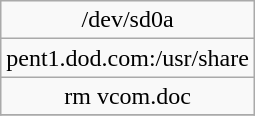<table class="wikitable" style="text-align:center">
<tr>
<td>/dev/sd0a</td>
</tr>
<tr>
<td>pent1.dod.com:/usr/share</td>
</tr>
<tr>
<td>rm vcom.doc</td>
</tr>
<tr>
</tr>
</table>
